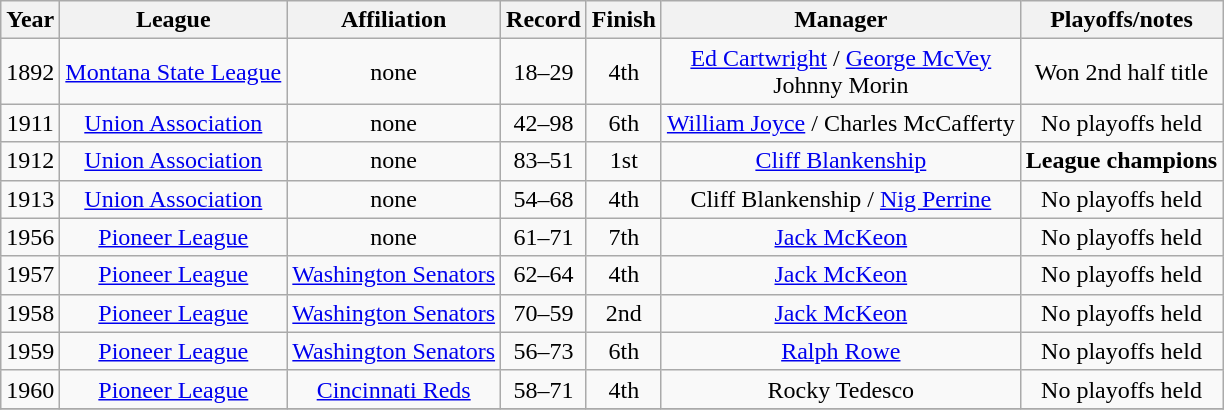<table class="wikitable">
<tr>
<th>Year</th>
<th>League</th>
<th>Affiliation</th>
<th>Record</th>
<th>Finish</th>
<th>Manager</th>
<th>Playoffs/notes</th>
</tr>
<tr align=center>
<td>1892</td>
<td><a href='#'>Montana State League</a></td>
<td>none</td>
<td>18–29</td>
<td>4th</td>
<td><a href='#'>Ed Cartwright</a> / <a href='#'>George McVey</a><br>Johnny Morin</td>
<td>Won 2nd half title</td>
</tr>
<tr align=center>
<td>1911</td>
<td><a href='#'>Union Association</a></td>
<td>none</td>
<td>42–98</td>
<td>6th</td>
<td><a href='#'>William Joyce</a> / Charles McCafferty</td>
<td>No playoffs held</td>
</tr>
<tr align=center>
<td>1912</td>
<td><a href='#'>Union Association</a></td>
<td>none</td>
<td>83–51</td>
<td>1st</td>
<td><a href='#'>Cliff Blankenship</a></td>
<td><strong>League champions</strong></td>
</tr>
<tr align=center>
<td>1913</td>
<td><a href='#'>Union Association</a></td>
<td>none</td>
<td>54–68</td>
<td>4th</td>
<td>Cliff Blankenship / <a href='#'>Nig Perrine</a></td>
<td>No playoffs held</td>
</tr>
<tr align=center>
<td>1956</td>
<td><a href='#'>Pioneer League</a></td>
<td>none</td>
<td>61–71</td>
<td>7th</td>
<td><a href='#'>Jack McKeon</a></td>
<td>No playoffs held</td>
</tr>
<tr align=center>
<td>1957</td>
<td><a href='#'>Pioneer League</a></td>
<td><a href='#'>Washington Senators</a></td>
<td>62–64</td>
<td>4th</td>
<td><a href='#'>Jack McKeon</a></td>
<td>No playoffs held</td>
</tr>
<tr align=center>
<td>1958</td>
<td><a href='#'>Pioneer League</a></td>
<td><a href='#'>Washington Senators</a></td>
<td>70–59</td>
<td>2nd</td>
<td><a href='#'>Jack McKeon</a></td>
<td>No playoffs held</td>
</tr>
<tr align=center>
<td>1959</td>
<td><a href='#'>Pioneer League</a></td>
<td><a href='#'>Washington Senators</a></td>
<td>56–73</td>
<td>6th</td>
<td><a href='#'>Ralph Rowe</a></td>
<td>No playoffs held</td>
</tr>
<tr align=center>
<td>1960</td>
<td><a href='#'>Pioneer League</a></td>
<td><a href='#'>Cincinnati Reds</a></td>
<td>58–71</td>
<td>4th</td>
<td>Rocky Tedesco</td>
<td>No playoffs held</td>
</tr>
<tr align=center>
</tr>
</table>
